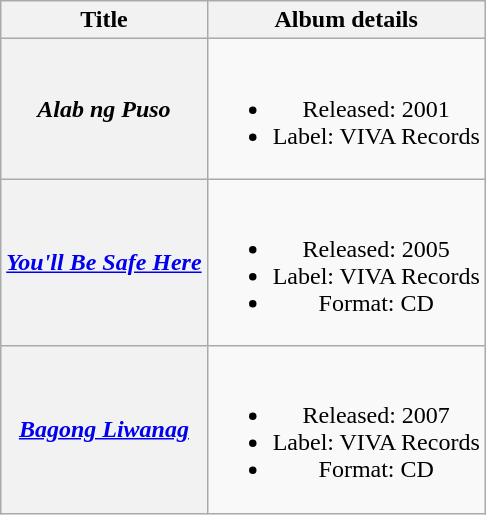<table class="wikitable plainrowheaders" style="text-align:center;">
<tr>
<th scope="col">Title</th>
<th scope="col">Album details</th>
</tr>
<tr>
<th scope="row"><em>Alab ng Puso</em></th>
<td><br><ul><li>Released: 2001</li><li>Label: VIVA Records</li></ul></td>
</tr>
<tr>
<th scope="row"><em><a href='#'>You'll Be Safe Here</a></em></th>
<td><br><ul><li>Released: 2005</li><li>Label: VIVA Records</li><li>Format: CD</li></ul></td>
</tr>
<tr>
<th scope="row"><em><a href='#'>Bagong Liwanag</a></em></th>
<td><br><ul><li>Released: 2007</li><li>Label: VIVA Records</li><li>Format: CD</li></ul></td>
</tr>
</table>
